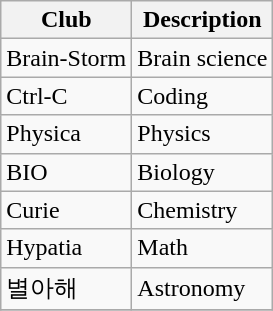<table class="wikitable">
<tr>
<th>Club</th>
<th>Description</th>
</tr>
<tr>
<td>Brain-Storm</td>
<td>Brain science</td>
</tr>
<tr>
<td>Ctrl-C</td>
<td>Coding</td>
</tr>
<tr>
<td>Physica</td>
<td>Physics</td>
</tr>
<tr>
<td>BIO</td>
<td>Biology</td>
</tr>
<tr>
<td>Curie</td>
<td>Chemistry</td>
</tr>
<tr>
<td>Hypatia</td>
<td>Math</td>
</tr>
<tr>
<td>별아해</td>
<td>Astronomy</td>
</tr>
<tr>
</tr>
</table>
